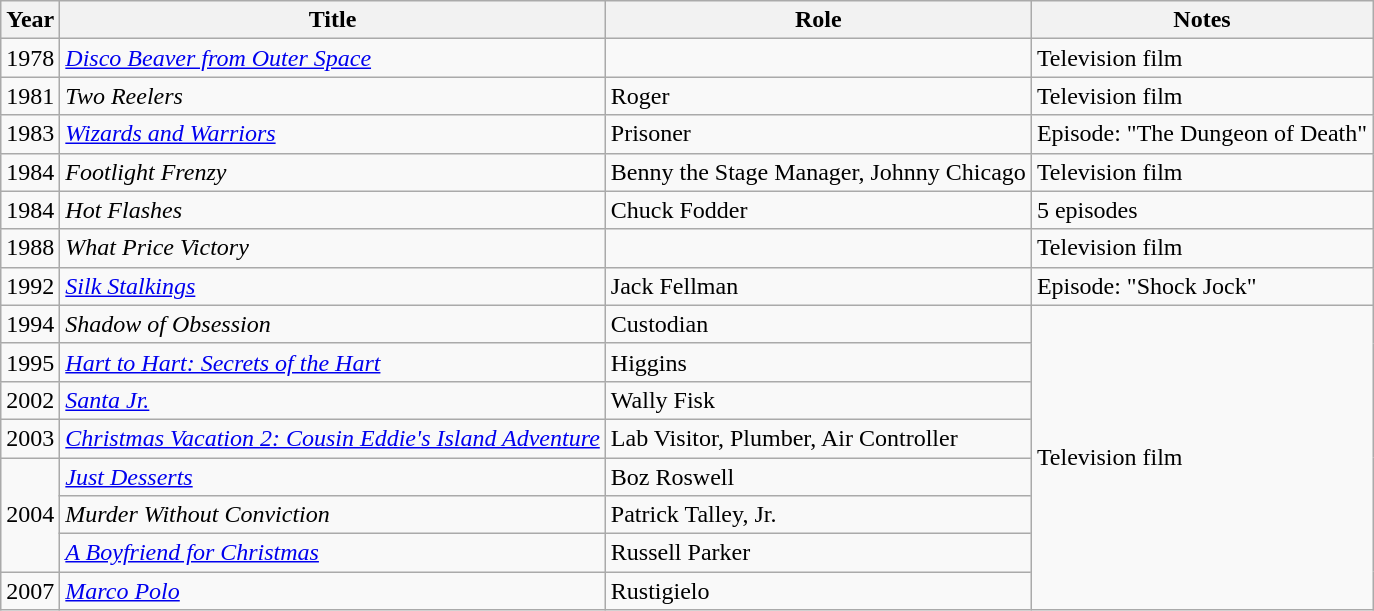<table class="wikitable sortable plainrowheaders" style="white-space:nowrap">
<tr>
<th>Year</th>
<th>Title</th>
<th>Role</th>
<th>Notes</th>
</tr>
<tr>
<td>1978</td>
<td><em><a href='#'>Disco Beaver from Outer Space</a></em></td>
<td></td>
<td>Television film</td>
</tr>
<tr>
<td>1981</td>
<td><em>Two Reelers</em></td>
<td>Roger</td>
<td>Television film</td>
</tr>
<tr>
<td>1983</td>
<td><em><a href='#'>Wizards and Warriors</a></em></td>
<td>Prisoner</td>
<td>Episode: "The Dungeon of Death"</td>
</tr>
<tr>
<td>1984</td>
<td><em>Footlight Frenzy</em></td>
<td>Benny the Stage Manager, Johnny Chicago</td>
<td>Television film</td>
</tr>
<tr>
<td>1984</td>
<td><em>Hot Flashes</em></td>
<td>Chuck Fodder</td>
<td>5 episodes</td>
</tr>
<tr>
<td>1988</td>
<td><em>What Price Victory</em></td>
<td></td>
<td>Television film</td>
</tr>
<tr>
<td>1992</td>
<td><em><a href='#'>Silk Stalkings</a></em></td>
<td>Jack Fellman</td>
<td>Episode: "Shock Jock"</td>
</tr>
<tr>
<td>1994</td>
<td><em>Shadow of Obsession</em></td>
<td>Custodian</td>
<td rowspan="8">Television film</td>
</tr>
<tr>
<td>1995</td>
<td><em><a href='#'>Hart to Hart: Secrets of the Hart</a></em></td>
<td>Higgins</td>
</tr>
<tr>
<td>2002</td>
<td><em><a href='#'>Santa Jr.</a></em></td>
<td>Wally Fisk</td>
</tr>
<tr>
<td>2003</td>
<td><em><a href='#'>Christmas Vacation 2: Cousin Eddie's Island Adventure</a></em></td>
<td>Lab Visitor, Plumber, Air Controller</td>
</tr>
<tr>
<td rowspan="3">2004</td>
<td><em><a href='#'>Just Desserts</a></em></td>
<td>Boz Roswell</td>
</tr>
<tr>
<td><em>Murder Without Conviction</em></td>
<td>Patrick Talley, Jr.</td>
</tr>
<tr>
<td><em><a href='#'>A Boyfriend for Christmas</a></em></td>
<td>Russell Parker</td>
</tr>
<tr>
<td>2007</td>
<td><em><a href='#'>Marco Polo</a></em></td>
<td>Rustigielo</td>
</tr>
</table>
